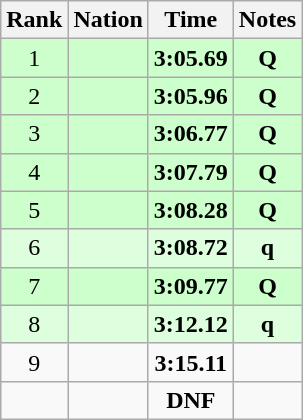<table class="wikitable sortable" style="text-align:center">
<tr>
<th>Rank</th>
<th>Nation</th>
<th>Time</th>
<th>Notes</th>
</tr>
<tr bgcolor=ccffcc>
<td>1</td>
<td align=left></td>
<td><strong>3:05.69</strong></td>
<td><strong>Q</strong></td>
</tr>
<tr bgcolor=ccffcc>
<td>2</td>
<td align=left></td>
<td><strong>3:05.96</strong></td>
<td><strong>Q</strong></td>
</tr>
<tr bgcolor=ccffcc>
<td>3</td>
<td align=left></td>
<td><strong>3:06.77</strong></td>
<td><strong>Q</strong></td>
</tr>
<tr bgcolor=ccffcc>
<td>4</td>
<td align=left></td>
<td><strong>3:07.79</strong></td>
<td><strong>Q</strong></td>
</tr>
<tr bgcolor=ccffcc>
<td>5</td>
<td align=left></td>
<td><strong>3:08.28</strong></td>
<td><strong>Q</strong></td>
</tr>
<tr bgcolor=ddffdd>
<td>6</td>
<td align=left></td>
<td><strong>3:08.72</strong></td>
<td><strong>q</strong></td>
</tr>
<tr bgcolor=ccffcc>
<td>7</td>
<td align=left></td>
<td><strong>3:09.77</strong></td>
<td><strong>Q</strong></td>
</tr>
<tr bgcolor=ddffdd>
<td>8</td>
<td align=left></td>
<td><strong>3:12.12</strong></td>
<td><strong>q</strong></td>
</tr>
<tr>
<td>9</td>
<td align=left></td>
<td><strong>3:15.11</strong></td>
<td></td>
</tr>
<tr>
<td></td>
<td align=left></td>
<td><strong>DNF</strong></td>
<td></td>
</tr>
</table>
